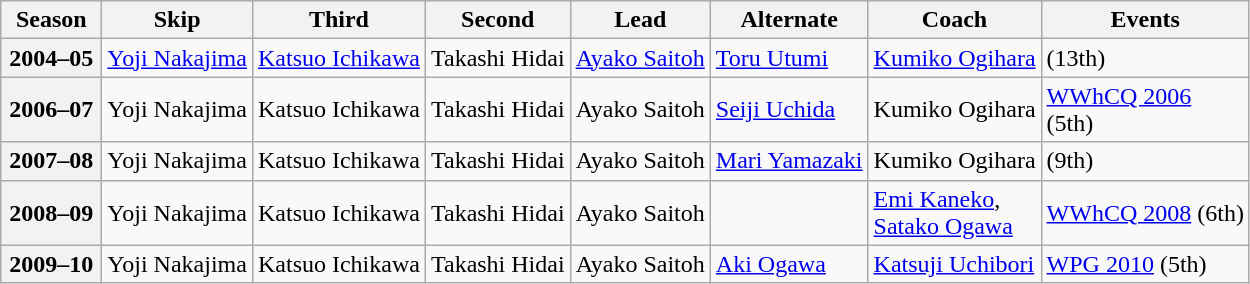<table class="wikitable">
<tr>
<th scope="col" width=60>Season</th>
<th scope="col">Skip</th>
<th scope="col">Third</th>
<th scope="col">Second</th>
<th scope="col">Lead</th>
<th scope="col">Alternate</th>
<th scope="col">Coach</th>
<th scope="col">Events</th>
</tr>
<tr>
<th scope="row">2004–05</th>
<td><a href='#'>Yoji Nakajima</a></td>
<td><a href='#'>Katsuo Ichikawa</a></td>
<td>Takashi Hidai</td>
<td><a href='#'>Ayako Saitoh</a></td>
<td><a href='#'>Toru Utumi</a></td>
<td><a href='#'>Kumiko Ogihara</a></td>
<td> (13th)</td>
</tr>
<tr>
<th scope="row">2006–07</th>
<td>Yoji Nakajima</td>
<td>Katsuo Ichikawa</td>
<td>Takashi Hidai</td>
<td>Ayako Saitoh</td>
<td><a href='#'>Seiji Uchida</a></td>
<td>Kumiko Ogihara</td>
<td><a href='#'>WWhCQ 2006</a> <br> (5th)</td>
</tr>
<tr>
<th scope="row">2007–08</th>
<td>Yoji Nakajima</td>
<td>Katsuo Ichikawa</td>
<td>Takashi Hidai</td>
<td>Ayako Saitoh</td>
<td><a href='#'>Mari Yamazaki</a></td>
<td>Kumiko Ogihara</td>
<td> (9th)</td>
</tr>
<tr>
<th scope="row">2008–09</th>
<td>Yoji Nakajima</td>
<td>Katsuo Ichikawa</td>
<td>Takashi Hidai</td>
<td>Ayako Saitoh</td>
<td></td>
<td><a href='#'>Emi Kaneko</a>,<br><a href='#'>Satako Ogawa</a></td>
<td><a href='#'>WWhCQ 2008</a> (6th)</td>
</tr>
<tr>
<th scope="row">2009–10</th>
<td>Yoji Nakajima</td>
<td>Katsuo Ichikawa</td>
<td>Takashi Hidai</td>
<td>Ayako Saitoh</td>
<td><a href='#'>Aki Ogawa</a></td>
<td><a href='#'>Katsuji Uchibori</a></td>
<td><a href='#'>WPG 2010</a> (5th)</td>
</tr>
</table>
